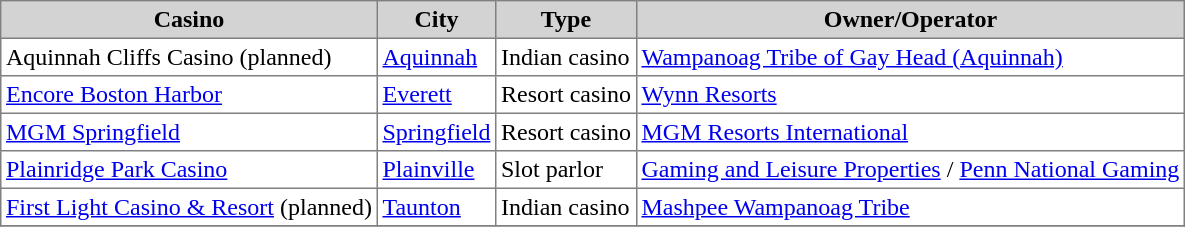<table class="toccolours sortable" border="1" cellpadding="3" style="border-collapse:collapse">
<tr bgcolor=lightgrey>
<th>Casino</th>
<th>City</th>
<th>Type</th>
<th>Owner/Operator<br><onlyinclude></th>
</tr>
<tr>
<td>Aquinnah Cliffs Casino (planned)</td>
<td><a href='#'>Aquinnah</a></td>
<td>Indian casino</td>
<td><a href='#'>Wampanoag Tribe of Gay Head (Aquinnah)</a></td>
</tr>
<tr>
<td><a href='#'>Encore Boston Harbor</a></td>
<td><a href='#'>Everett</a></td>
<td>Resort casino</td>
<td><a href='#'>Wynn Resorts</a></td>
</tr>
<tr>
<td><a href='#'>MGM Springfield</a></td>
<td><a href='#'>Springfield</a></td>
<td>Resort casino</td>
<td><a href='#'>MGM Resorts International</a></td>
</tr>
<tr>
<td><a href='#'>Plainridge Park Casino</a></td>
<td><a href='#'>Plainville</a></td>
<td>Slot parlor</td>
<td><a href='#'>Gaming and Leisure Properties</a> / <a href='#'>Penn National Gaming</a></td>
</tr>
<tr>
<td><a href='#'>First Light Casino & Resort</a> (planned)</td>
<td><a href='#'>Taunton</a></td>
<td>Indian casino</td>
<td><a href='#'>Mashpee Wampanoag Tribe</a></td>
</tr>
<tr>
</tr>
</table>
